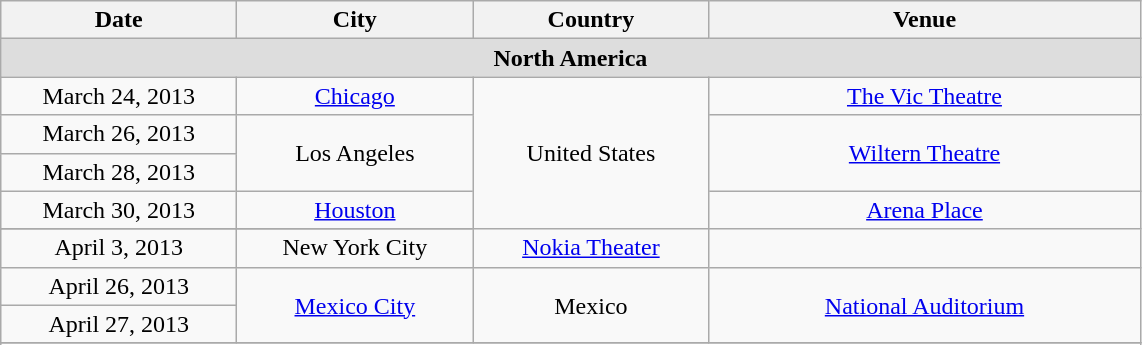<table class="wikitable" style="text-align:center;">
<tr>
<th width="150">Date</th>
<th width="150">City</th>
<th width="150">Country</th>
<th width="280">Venue</th>
</tr>
<tr style="background:#ddd;">
<td colspan="7"><strong>North America</strong></td>
</tr>
<tr>
<td>March 24, 2013</td>
<td><a href='#'>Chicago</a></td>
<td rowspan="5">United States</td>
<td><a href='#'>The Vic Theatre</a></td>
</tr>
<tr>
<td>March 26, 2013</td>
<td rowspan="2">Los Angeles</td>
<td rowspan="2"><a href='#'>Wiltern Theatre</a></td>
</tr>
<tr>
<td>March 28, 2013</td>
</tr>
<tr>
<td>March 30, 2013</td>
<td><a href='#'>Houston</a></td>
<td><a href='#'>Arena Place</a></td>
</tr>
<tr>
</tr>
<tr>
<td>April 3, 2013</td>
<td>New York City</td>
<td><a href='#'>Nokia Theater</a></td>
</tr>
<tr>
<td>April 26, 2013</td>
<td rowspan="2"><a href='#'>Mexico City</a></td>
<td rowspan="2">Mexico</td>
<td rowspan="2"><a href='#'>National Auditorium</a></td>
</tr>
<tr>
<td>April 27, 2013</td>
</tr>
<tr>
</tr>
<tr>
</tr>
</table>
